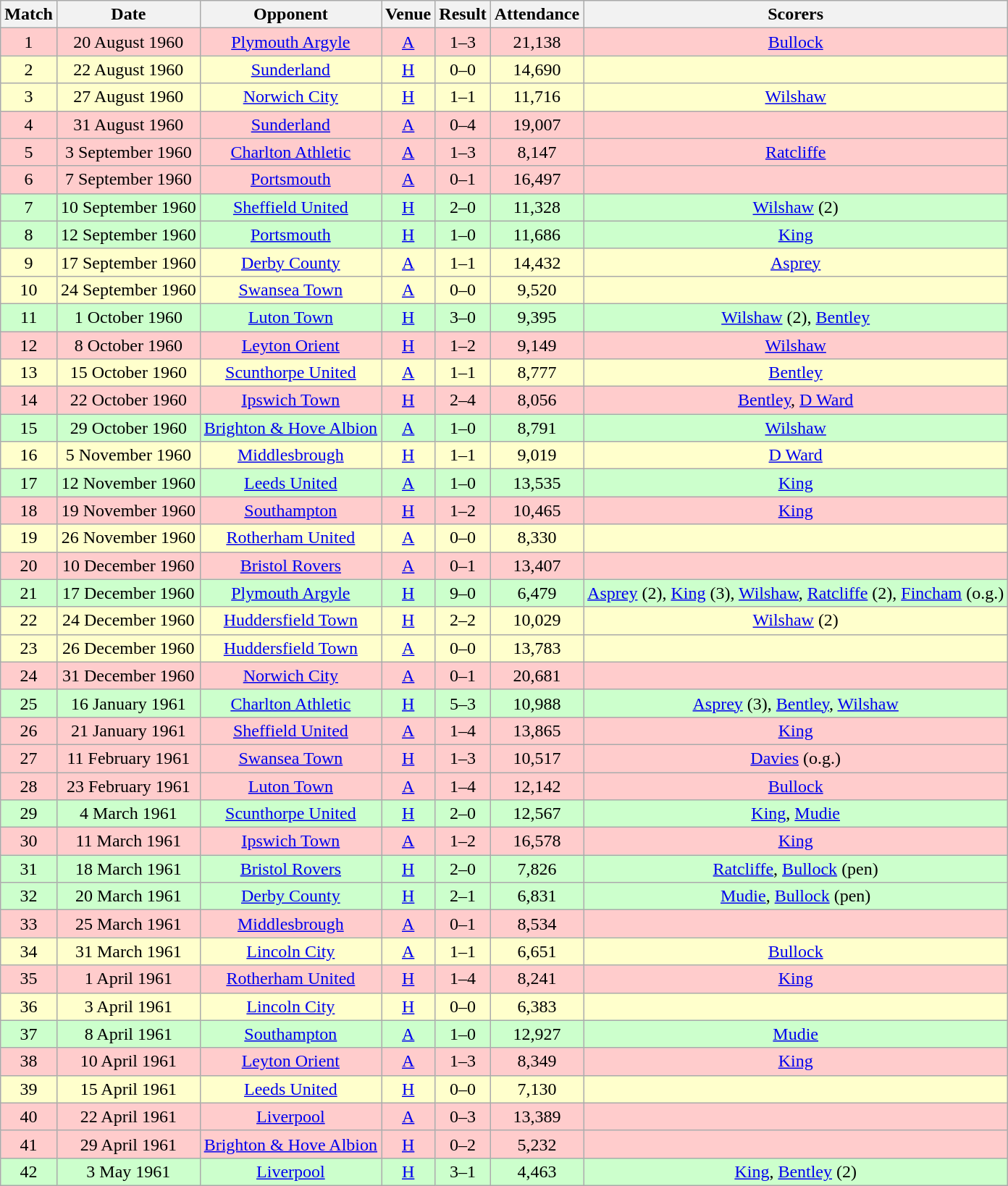<table class="wikitable" style="font-size:100%; text-align:center">
<tr>
<th>Match</th>
<th>Date</th>
<th>Opponent</th>
<th>Venue</th>
<th>Result</th>
<th>Attendance</th>
<th>Scorers</th>
</tr>
<tr style="background-color: #FFCCCC;">
<td>1</td>
<td>20 August 1960</td>
<td><a href='#'>Plymouth Argyle</a></td>
<td><a href='#'>A</a></td>
<td>1–3</td>
<td>21,138</td>
<td><a href='#'>Bullock</a></td>
</tr>
<tr style="background-color: #FFFFCC;">
<td>2</td>
<td>22 August 1960</td>
<td><a href='#'>Sunderland</a></td>
<td><a href='#'>H</a></td>
<td>0–0</td>
<td>14,690</td>
<td></td>
</tr>
<tr style="background-color: #FFFFCC;">
<td>3</td>
<td>27 August 1960</td>
<td><a href='#'>Norwich City</a></td>
<td><a href='#'>H</a></td>
<td>1–1</td>
<td>11,716</td>
<td><a href='#'>Wilshaw</a></td>
</tr>
<tr style="background-color: #FFCCCC;">
<td>4</td>
<td>31 August 1960</td>
<td><a href='#'>Sunderland</a></td>
<td><a href='#'>A</a></td>
<td>0–4</td>
<td>19,007</td>
<td></td>
</tr>
<tr style="background-color: #FFCCCC;">
<td>5</td>
<td>3 September 1960</td>
<td><a href='#'>Charlton Athletic</a></td>
<td><a href='#'>A</a></td>
<td>1–3</td>
<td>8,147</td>
<td><a href='#'>Ratcliffe</a></td>
</tr>
<tr style="background-color: #FFCCCC;">
<td>6</td>
<td>7 September 1960</td>
<td><a href='#'>Portsmouth</a></td>
<td><a href='#'>A</a></td>
<td>0–1</td>
<td>16,497</td>
<td></td>
</tr>
<tr style="background-color: #CCFFCC;">
<td>7</td>
<td>10 September 1960</td>
<td><a href='#'>Sheffield United</a></td>
<td><a href='#'>H</a></td>
<td>2–0</td>
<td>11,328</td>
<td><a href='#'>Wilshaw</a> (2)</td>
</tr>
<tr style="background-color: #CCFFCC;">
<td>8</td>
<td>12 September 1960</td>
<td><a href='#'>Portsmouth</a></td>
<td><a href='#'>H</a></td>
<td>1–0</td>
<td>11,686</td>
<td><a href='#'>King</a></td>
</tr>
<tr style="background-color: #FFFFCC;">
<td>9</td>
<td>17 September 1960</td>
<td><a href='#'>Derby County</a></td>
<td><a href='#'>A</a></td>
<td>1–1</td>
<td>14,432</td>
<td><a href='#'>Asprey</a></td>
</tr>
<tr style="background-color: #FFFFCC;">
<td>10</td>
<td>24 September 1960</td>
<td><a href='#'>Swansea Town</a></td>
<td><a href='#'>A</a></td>
<td>0–0</td>
<td>9,520</td>
<td></td>
</tr>
<tr style="background-color: #CCFFCC;">
<td>11</td>
<td>1 October 1960</td>
<td><a href='#'>Luton Town</a></td>
<td><a href='#'>H</a></td>
<td>3–0</td>
<td>9,395</td>
<td><a href='#'>Wilshaw</a> (2), <a href='#'>Bentley</a></td>
</tr>
<tr style="background-color: #FFCCCC;">
<td>12</td>
<td>8 October 1960</td>
<td><a href='#'>Leyton Orient</a></td>
<td><a href='#'>H</a></td>
<td>1–2</td>
<td>9,149</td>
<td><a href='#'>Wilshaw</a></td>
</tr>
<tr style="background-color: #FFFFCC;">
<td>13</td>
<td>15 October 1960</td>
<td><a href='#'>Scunthorpe United</a></td>
<td><a href='#'>A</a></td>
<td>1–1</td>
<td>8,777</td>
<td><a href='#'>Bentley</a></td>
</tr>
<tr style="background-color: #FFCCCC;">
<td>14</td>
<td>22 October 1960</td>
<td><a href='#'>Ipswich Town</a></td>
<td><a href='#'>H</a></td>
<td>2–4</td>
<td>8,056</td>
<td><a href='#'>Bentley</a>, <a href='#'>D Ward</a></td>
</tr>
<tr style="background-color: #CCFFCC;">
<td>15</td>
<td>29 October 1960</td>
<td><a href='#'>Brighton & Hove Albion</a></td>
<td><a href='#'>A</a></td>
<td>1–0</td>
<td>8,791</td>
<td><a href='#'>Wilshaw</a></td>
</tr>
<tr style="background-color: #FFFFCC;">
<td>16</td>
<td>5 November 1960</td>
<td><a href='#'>Middlesbrough</a></td>
<td><a href='#'>H</a></td>
<td>1–1</td>
<td>9,019</td>
<td><a href='#'>D Ward</a></td>
</tr>
<tr style="background-color: #CCFFCC;">
<td>17</td>
<td>12 November 1960</td>
<td><a href='#'>Leeds United</a></td>
<td><a href='#'>A</a></td>
<td>1–0</td>
<td>13,535</td>
<td><a href='#'>King</a></td>
</tr>
<tr style="background-color: #FFCCCC;">
<td>18</td>
<td>19 November 1960</td>
<td><a href='#'>Southampton</a></td>
<td><a href='#'>H</a></td>
<td>1–2</td>
<td>10,465</td>
<td><a href='#'>King</a></td>
</tr>
<tr style="background-color: #FFFFCC;">
<td>19</td>
<td>26 November 1960</td>
<td><a href='#'>Rotherham United</a></td>
<td><a href='#'>A</a></td>
<td>0–0</td>
<td>8,330</td>
<td></td>
</tr>
<tr style="background-color: #FFCCCC;">
<td>20</td>
<td>10 December 1960</td>
<td><a href='#'>Bristol Rovers</a></td>
<td><a href='#'>A</a></td>
<td>0–1</td>
<td>13,407</td>
<td></td>
</tr>
<tr style="background-color: #CCFFCC;">
<td>21</td>
<td>17 December 1960</td>
<td><a href='#'>Plymouth Argyle</a></td>
<td><a href='#'>H</a></td>
<td>9–0</td>
<td>6,479</td>
<td><a href='#'>Asprey</a> (2), <a href='#'>King</a> (3), <a href='#'>Wilshaw</a>, <a href='#'>Ratcliffe</a> (2), <a href='#'>Fincham</a> (o.g.)</td>
</tr>
<tr style="background-color: #FFFFCC;">
<td>22</td>
<td>24 December 1960</td>
<td><a href='#'>Huddersfield Town</a></td>
<td><a href='#'>H</a></td>
<td>2–2</td>
<td>10,029</td>
<td><a href='#'>Wilshaw</a> (2)</td>
</tr>
<tr style="background-color: #FFFFCC;">
<td>23</td>
<td>26 December 1960</td>
<td><a href='#'>Huddersfield Town</a></td>
<td><a href='#'>A</a></td>
<td>0–0</td>
<td>13,783</td>
<td></td>
</tr>
<tr style="background-color: #FFCCCC;">
<td>24</td>
<td>31 December 1960</td>
<td><a href='#'>Norwich City</a></td>
<td><a href='#'>A</a></td>
<td>0–1</td>
<td>20,681</td>
<td></td>
</tr>
<tr style="background-color: #CCFFCC;">
<td>25</td>
<td>16 January 1961</td>
<td><a href='#'>Charlton Athletic</a></td>
<td><a href='#'>H</a></td>
<td>5–3</td>
<td>10,988</td>
<td><a href='#'>Asprey</a> (3), <a href='#'>Bentley</a>, <a href='#'>Wilshaw</a></td>
</tr>
<tr style="background-color: #FFCCCC;">
<td>26</td>
<td>21 January 1961</td>
<td><a href='#'>Sheffield United</a></td>
<td><a href='#'>A</a></td>
<td>1–4</td>
<td>13,865</td>
<td><a href='#'>King</a></td>
</tr>
<tr style="background-color: #FFCCCC;">
<td>27</td>
<td>11 February 1961</td>
<td><a href='#'>Swansea Town</a></td>
<td><a href='#'>H</a></td>
<td>1–3</td>
<td>10,517</td>
<td><a href='#'>Davies</a> (o.g.)</td>
</tr>
<tr style="background-color: #FFCCCC;">
<td>28</td>
<td>23 February 1961</td>
<td><a href='#'>Luton Town</a></td>
<td><a href='#'>A</a></td>
<td>1–4</td>
<td>12,142</td>
<td><a href='#'>Bullock</a></td>
</tr>
<tr style="background-color: #CCFFCC;">
<td>29</td>
<td>4 March 1961</td>
<td><a href='#'>Scunthorpe United</a></td>
<td><a href='#'>H</a></td>
<td>2–0</td>
<td>12,567</td>
<td><a href='#'>King</a>, <a href='#'>Mudie</a></td>
</tr>
<tr style="background-color: #FFCCCC;">
<td>30</td>
<td>11 March 1961</td>
<td><a href='#'>Ipswich Town</a></td>
<td><a href='#'>A</a></td>
<td>1–2</td>
<td>16,578</td>
<td><a href='#'>King</a></td>
</tr>
<tr style="background-color: #CCFFCC;">
<td>31</td>
<td>18 March 1961</td>
<td><a href='#'>Bristol Rovers</a></td>
<td><a href='#'>H</a></td>
<td>2–0</td>
<td>7,826</td>
<td><a href='#'>Ratcliffe</a>, <a href='#'>Bullock</a> (pen)</td>
</tr>
<tr style="background-color: #CCFFCC;">
<td>32</td>
<td>20 March 1961</td>
<td><a href='#'>Derby County</a></td>
<td><a href='#'>H</a></td>
<td>2–1</td>
<td>6,831</td>
<td><a href='#'>Mudie</a>, <a href='#'>Bullock</a> (pen)</td>
</tr>
<tr style="background-color: #FFCCCC;">
<td>33</td>
<td>25 March 1961</td>
<td><a href='#'>Middlesbrough</a></td>
<td><a href='#'>A</a></td>
<td>0–1</td>
<td>8,534</td>
<td></td>
</tr>
<tr style="background-color: #FFFFCC;">
<td>34</td>
<td>31 March 1961</td>
<td><a href='#'>Lincoln City</a></td>
<td><a href='#'>A</a></td>
<td>1–1</td>
<td>6,651</td>
<td><a href='#'>Bullock</a></td>
</tr>
<tr style="background-color: #FFCCCC;">
<td>35</td>
<td>1 April 1961</td>
<td><a href='#'>Rotherham United</a></td>
<td><a href='#'>H</a></td>
<td>1–4</td>
<td>8,241</td>
<td><a href='#'>King</a></td>
</tr>
<tr style="background-color: #FFFFCC;">
<td>36</td>
<td>3 April 1961</td>
<td><a href='#'>Lincoln City</a></td>
<td><a href='#'>H</a></td>
<td>0–0</td>
<td>6,383</td>
<td></td>
</tr>
<tr style="background-color: #CCFFCC;">
<td>37</td>
<td>8 April 1961</td>
<td><a href='#'>Southampton</a></td>
<td><a href='#'>A</a></td>
<td>1–0</td>
<td>12,927</td>
<td><a href='#'>Mudie</a></td>
</tr>
<tr style="background-color: #FFCCCC;">
<td>38</td>
<td>10 April 1961</td>
<td><a href='#'>Leyton Orient</a></td>
<td><a href='#'>A</a></td>
<td>1–3</td>
<td>8,349</td>
<td><a href='#'>King</a></td>
</tr>
<tr style="background-color: #FFFFCC;">
<td>39</td>
<td>15 April 1961</td>
<td><a href='#'>Leeds United</a></td>
<td><a href='#'>H</a></td>
<td>0–0</td>
<td>7,130</td>
<td></td>
</tr>
<tr style="background-color: #FFCCCC;">
<td>40</td>
<td>22 April 1961</td>
<td><a href='#'>Liverpool</a></td>
<td><a href='#'>A</a></td>
<td>0–3</td>
<td>13,389</td>
<td></td>
</tr>
<tr style="background-color: #FFCCCC;">
<td>41</td>
<td>29 April 1961</td>
<td><a href='#'>Brighton & Hove Albion</a></td>
<td><a href='#'>H</a></td>
<td>0–2</td>
<td>5,232</td>
<td></td>
</tr>
<tr style="background-color: #CCFFCC;">
<td>42</td>
<td>3 May 1961</td>
<td><a href='#'>Liverpool</a></td>
<td><a href='#'>H</a></td>
<td>3–1</td>
<td>4,463</td>
<td><a href='#'>King</a>, <a href='#'>Bentley</a> (2)</td>
</tr>
</table>
